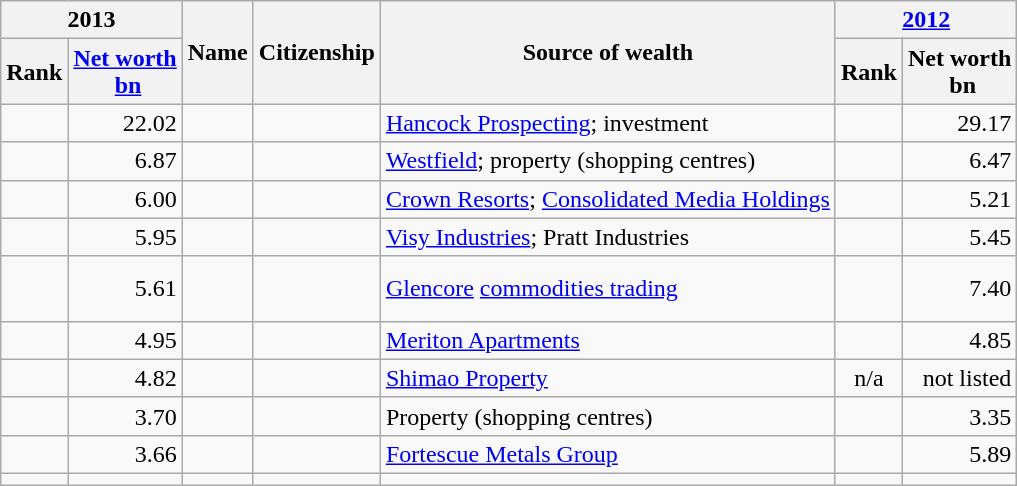<table class="wikitable sortable">
<tr>
<th colspan=2>2013</th>
<th rowspan=2>Name</th>
<th rowspan=2>Citizenship</th>
<th rowspan=2>Source of wealth</th>
<th colspan=2><a href='#'>2012</a></th>
</tr>
<tr>
<th>Rank</th>
<th><a href='#'>Net worth</a><br> <a href='#'>bn</a></th>
<th>Rank</th>
<th>Net worth<br> bn</th>
</tr>
<tr>
<td align="center"> </td>
<td align=right>22.02 </td>
<td></td>
<td></td>
<td><a href='#'>Hancock Prospecting</a>; investment</td>
<td align="center"> </td>
<td align="right">29.17 </td>
</tr>
<tr>
<td align="center"> </td>
<td align="right">6.87 </td>
<td> </td>
<td></td>
<td><a href='#'>Westfield</a>; property (shopping centres)</td>
<td align="center"> </td>
<td align="right">6.47 </td>
</tr>
<tr>
<td align="center"> </td>
<td align="right">6.00 </td>
<td></td>
<td></td>
<td><a href='#'>Crown Resorts</a>; <a href='#'>Consolidated Media Holdings</a></td>
<td align="center"> </td>
<td align="right">5.21 </td>
</tr>
<tr>
<td align="center"> </td>
<td align="right">5.95 </td>
<td></td>
<td></td>
<td><a href='#'>Visy Industries</a>; Pratt Industries</td>
<td align="center"> </td>
<td align="right">5.45 </td>
</tr>
<tr>
<td align="center"> </td>
<td align="right">5.61 </td>
<td></td>
<td><br><br></td>
<td><a href='#'>Glencore</a> <a href='#'>commodities trading</a></td>
<td align="center"> </td>
<td align="right">7.40 </td>
</tr>
<tr>
<td align="center"> </td>
<td align="right">4.95 </td>
<td> </td>
<td></td>
<td><a href='#'>Meriton Apartments</a></td>
<td align="center"> </td>
<td align="right">4.85 </td>
</tr>
<tr>
<td align="center"> </td>
<td align="right">4.82 </td>
<td></td>
<td><br></td>
<td><a href='#'>Shimao Property</a></td>
<td align="center">n/a</td>
<td align="right">not listed</td>
</tr>
<tr>
<td align="center"> </td>
<td align="right">3.70 </td>
<td> </td>
<td></td>
<td>Property (shopping centres)</td>
<td align="center"> </td>
<td align="right">3.35 </td>
</tr>
<tr>
<td align="center"> </td>
<td align="right">3.66 </td>
<td></td>
<td></td>
<td><a href='#'>Fortescue Metals Group</a></td>
<td align="center"> </td>
<td align="right">5.89 </td>
</tr>
<tr>
<td align="center"></td>
<td align="right"></td>
<td></td>
<td></td>
<td></td>
<td align="center"></td>
<td align="right"></td>
</tr>
</table>
